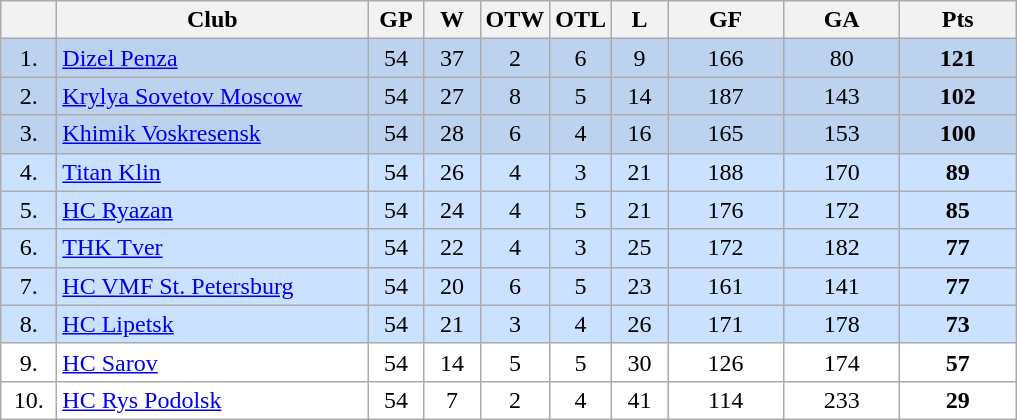<table class="wikitable">
<tr>
<th width="30"></th>
<th width="200">Club</th>
<th width="30">GP</th>
<th width="30">W</th>
<th width="30">OTW</th>
<th width="30">OTL</th>
<th width="30">L</th>
<th width="70">GF</th>
<th width="70">GA</th>
<th width="70">Pts</th>
</tr>
<tr bgcolor="#BCD2EE" align="center">
<td>1.</td>
<td align="left"><a href='#'>Dizel Penza</a></td>
<td>54</td>
<td>37</td>
<td>2</td>
<td>6</td>
<td>9</td>
<td>166</td>
<td>80</td>
<td><strong>121</strong></td>
</tr>
<tr bgcolor="#BCD2EE" align="center">
<td>2.</td>
<td align="left"><a href='#'>Krylya Sovetov Moscow</a></td>
<td>54</td>
<td>27</td>
<td>8</td>
<td>5</td>
<td>14</td>
<td>187</td>
<td>143</td>
<td><strong>102</strong></td>
</tr>
<tr bgcolor="#BCD2EE" align="center">
<td>3.</td>
<td align="left"><a href='#'>Khimik Voskresensk</a></td>
<td>54</td>
<td>28</td>
<td>6</td>
<td>4</td>
<td>16</td>
<td>165</td>
<td>153</td>
<td><strong>100</strong></td>
</tr>
<tr bgcolor="#CAE1FF" align="center">
<td>4.</td>
<td align="left"><a href='#'>Titan Klin</a></td>
<td>54</td>
<td>26</td>
<td>4</td>
<td>3</td>
<td>21</td>
<td>188</td>
<td>170</td>
<td><strong>89</strong></td>
</tr>
<tr bgcolor="#CAE1FF" align="center">
<td>5.</td>
<td align="left"><a href='#'>HC Ryazan</a></td>
<td>54</td>
<td>24</td>
<td>4</td>
<td>5</td>
<td>21</td>
<td>176</td>
<td>172</td>
<td><strong>85</strong></td>
</tr>
<tr bgcolor="#CAE1FF" align="center">
<td>6.</td>
<td align="left"><a href='#'>THK Tver</a></td>
<td>54</td>
<td>22</td>
<td>4</td>
<td>3</td>
<td>25</td>
<td>172</td>
<td>182</td>
<td><strong>77</strong></td>
</tr>
<tr bgcolor="#CAE1FF" align="center">
<td>7.</td>
<td align="left"><a href='#'>HC VMF St. Petersburg</a></td>
<td>54</td>
<td>20</td>
<td>6</td>
<td>5</td>
<td>23</td>
<td>161</td>
<td>141</td>
<td><strong>77</strong></td>
</tr>
<tr bgcolor="#CAE1FF" align="center">
<td>8.</td>
<td align="left"><a href='#'>HC Lipetsk</a></td>
<td>54</td>
<td>21</td>
<td>3</td>
<td>4</td>
<td>26</td>
<td>171</td>
<td>178</td>
<td><strong>73</strong></td>
</tr>
<tr bgcolor="#FFFFFF" align="center">
<td>9.</td>
<td align="left"><a href='#'>HC Sarov</a></td>
<td>54</td>
<td>14</td>
<td>5</td>
<td>5</td>
<td>30</td>
<td>126</td>
<td>174</td>
<td><strong>57</strong></td>
</tr>
<tr bgcolor="#FFFFFF" align="center">
<td>10.</td>
<td align="left"><a href='#'>HC Rys Podolsk</a></td>
<td>54</td>
<td>7</td>
<td>2</td>
<td>4</td>
<td>41</td>
<td>114</td>
<td>233</td>
<td><strong>29</strong></td>
</tr>
</table>
